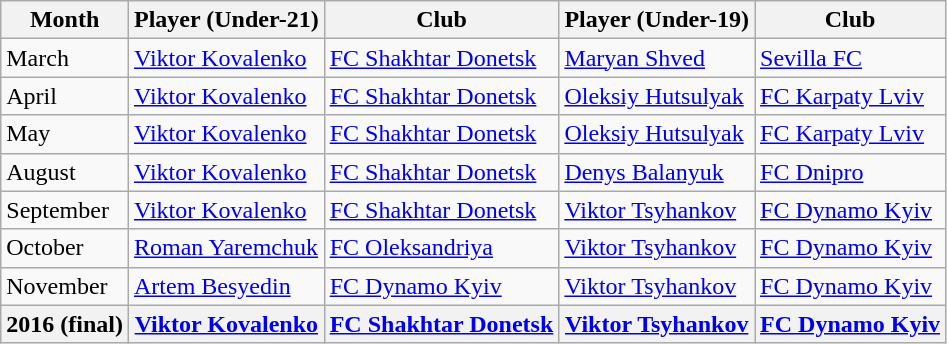<table class="wikitable">
<tr>
<th>Month</th>
<th>Player (Under-21)</th>
<th>Club</th>
<th>Player (Under-19)</th>
<th>Club</th>
</tr>
<tr>
<td>March</td>
<td><a href='#'>Viktor Kovalenko</a></td>
<td><a href='#'>FC Shakhtar Donetsk</a></td>
<td><a href='#'>Maryan Shved</a></td>
<td><a href='#'>Sevilla FC</a></td>
</tr>
<tr>
<td>April</td>
<td><a href='#'>Viktor Kovalenko</a></td>
<td><a href='#'>FC Shakhtar Donetsk</a></td>
<td><a href='#'>Oleksiy Hutsulyak</a></td>
<td><a href='#'>FC Karpaty Lviv</a></td>
</tr>
<tr>
<td>May</td>
<td><a href='#'>Viktor Kovalenko</a></td>
<td><a href='#'>FC Shakhtar Donetsk</a></td>
<td><a href='#'>Oleksiy Hutsulyak</a></td>
<td><a href='#'>FC Karpaty Lviv</a></td>
</tr>
<tr>
<td>August</td>
<td><a href='#'>Viktor Kovalenko</a></td>
<td><a href='#'>FC Shakhtar Donetsk</a></td>
<td><a href='#'>Denys Balanyuk</a></td>
<td><a href='#'>FC Dnipro</a></td>
</tr>
<tr>
<td>September</td>
<td><a href='#'>Viktor Kovalenko</a></td>
<td><a href='#'>FC Shakhtar Donetsk</a></td>
<td><a href='#'>Viktor Tsyhankov</a></td>
<td><a href='#'>FC Dynamo Kyiv</a></td>
</tr>
<tr>
<td>October</td>
<td><a href='#'>Roman Yaremchuk</a></td>
<td><a href='#'>FC Oleksandriya</a></td>
<td><a href='#'>Viktor Tsyhankov</a></td>
<td><a href='#'>FC Dynamo Kyiv</a></td>
</tr>
<tr>
<td>November</td>
<td><a href='#'>Artem Besyedin</a></td>
<td><a href='#'>FC Dynamo Kyiv</a></td>
<td><a href='#'>Viktor Tsyhankov</a></td>
<td><a href='#'>FC Dynamo Kyiv</a></td>
</tr>
<tr>
<th>2016 (final)</th>
<th><a href='#'>Viktor Kovalenko</a></th>
<th><a href='#'>FC Shakhtar Donetsk</a></th>
<th><a href='#'>Viktor Tsyhankov</a></th>
<th><a href='#'>FC Dynamo Kyiv</a></th>
</tr>
</table>
